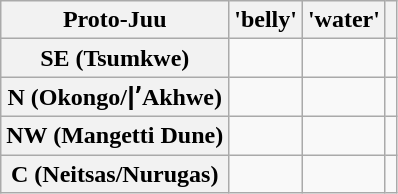<table class=wikitable>
<tr>
<th>Proto-Juu</th>
<th> 'belly'</th>
<th> 'water'</th>
<th></th>
</tr>
<tr>
<th>SE (Tsumkwe)</th>
<td></td>
<td></td>
<td></td>
</tr>
<tr>
<th>N (Okongo/ǀʼAkhwe)</th>
<td></td>
<td></td>
<td></td>
</tr>
<tr>
<th>NW (Mangetti Dune)</th>
<td></td>
<td></td>
<td></td>
</tr>
<tr>
<th>C (Neitsas/Nurugas)</th>
<td></td>
<td></td>
<td></td>
</tr>
</table>
